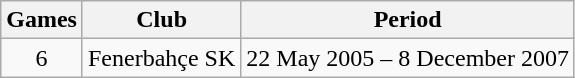<table class="wikitable" style="text-align: center">
<tr>
<th>Games</th>
<th>Club</th>
<th>Period</th>
</tr>
<tr>
<td>6</td>
<td>Fenerbahçe SK</td>
<td>22 May 2005 – 8 December 2007</td>
</tr>
</table>
